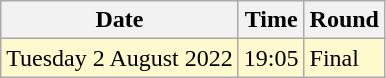<table class="wikitable">
<tr>
<th>Date</th>
<th>Time</th>
<th>Round</th>
</tr>
<tr>
<td style=background:lemonchiffon>Tuesday 2 August 2022</td>
<td style=background:lemonchiffon>19:05</td>
<td style=background:lemonchiffon>Final</td>
</tr>
</table>
